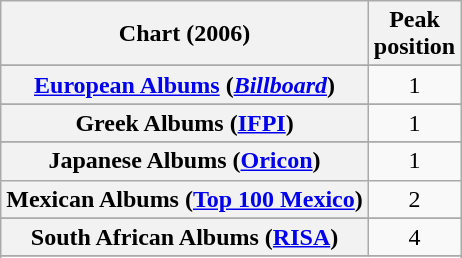<table class="wikitable plainrowheaders sortable">
<tr>
<th>Chart (2006)</th>
<th>Peak<br>position</th>
</tr>
<tr>
</tr>
<tr>
</tr>
<tr>
</tr>
<tr>
</tr>
<tr>
</tr>
<tr>
</tr>
<tr>
</tr>
<tr>
<th scope="row"><a href='#'>European Albums</a> (<em><a href='#'>Billboard</a></em>)</th>
<td style="text-align:center;">1</td>
</tr>
<tr>
</tr>
<tr>
</tr>
<tr>
</tr>
<tr>
<th scope="row">Greek Albums (<a href='#'>IFPI</a>)</th>
<td style="text-align:center;">1</td>
</tr>
<tr>
</tr>
<tr>
</tr>
<tr>
</tr>
<tr>
<th scope="row">Japanese Albums (<a href='#'>Oricon</a>)</th>
<td style="text-align:center;">1</td>
</tr>
<tr>
<th scope="row">Mexican Albums (<a href='#'>Top 100 Mexico</a>)</th>
<td style="text-align:center;">2</td>
</tr>
<tr>
</tr>
<tr>
</tr>
<tr>
</tr>
<tr>
</tr>
<tr>
</tr>
<tr>
<th scope="row">South African Albums (<a href='#'>RISA</a>)</th>
<td style="text-align:center;">4</td>
</tr>
<tr>
</tr>
<tr>
</tr>
<tr>
</tr>
<tr>
</tr>
<tr>
</tr>
<tr>
</tr>
<tr>
</tr>
<tr>
</tr>
</table>
